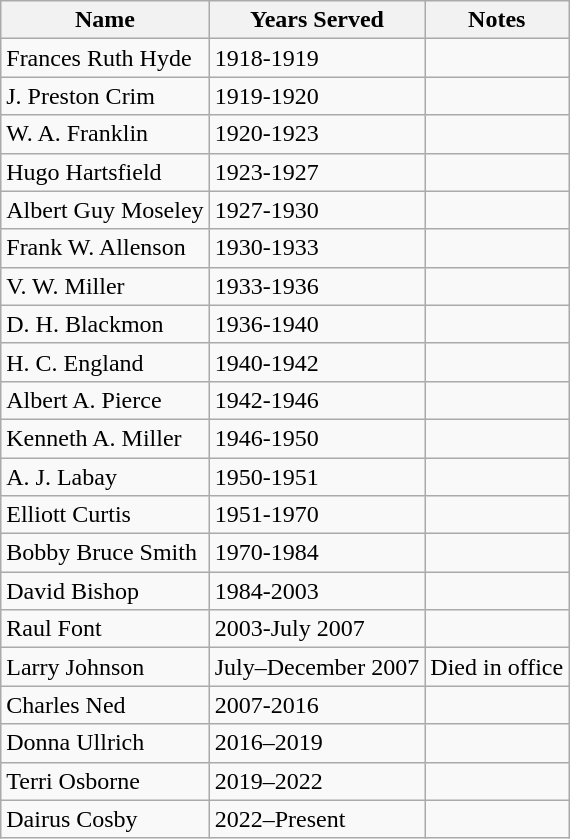<table class="wikitable">
<tr>
<th>Name</th>
<th>Years Served</th>
<th>Notes</th>
</tr>
<tr>
<td>Frances Ruth Hyde</td>
<td>1918-1919</td>
<td></td>
</tr>
<tr>
<td>J. Preston Crim</td>
<td>1919-1920</td>
<td></td>
</tr>
<tr>
<td>W. A. Franklin</td>
<td>1920-1923</td>
<td></td>
</tr>
<tr>
<td>Hugo Hartsfield</td>
<td>1923-1927</td>
<td></td>
</tr>
<tr>
<td>Albert Guy Moseley</td>
<td>1927-1930</td>
<td></td>
</tr>
<tr>
<td>Frank W. Allenson</td>
<td>1930-1933</td>
<td></td>
</tr>
<tr>
<td>V. W. Miller</td>
<td>1933-1936</td>
<td></td>
</tr>
<tr>
<td>D. H. Blackmon</td>
<td>1936-1940</td>
<td></td>
</tr>
<tr>
<td>H. C. England</td>
<td>1940-1942</td>
<td></td>
</tr>
<tr>
<td>Albert A. Pierce</td>
<td>1942-1946</td>
<td></td>
</tr>
<tr>
<td>Kenneth A. Miller</td>
<td>1946-1950</td>
<td></td>
</tr>
<tr>
<td>A. J. Labay</td>
<td>1950-1951</td>
<td></td>
</tr>
<tr>
<td>Elliott Curtis</td>
<td>1951-1970</td>
<td></td>
</tr>
<tr>
<td>Bobby Bruce Smith</td>
<td>1970-1984</td>
<td></td>
</tr>
<tr>
<td>David Bishop</td>
<td>1984-2003</td>
<td></td>
</tr>
<tr>
<td>Raul Font</td>
<td>2003-July 2007</td>
<td></td>
</tr>
<tr>
<td>Larry Johnson</td>
<td>July–December 2007</td>
<td>Died in office</td>
</tr>
<tr>
<td>Charles Ned</td>
<td>2007-2016</td>
<td></td>
</tr>
<tr>
<td>Donna Ullrich</td>
<td>2016–2019</td>
<td></td>
</tr>
<tr>
<td>Terri Osborne</td>
<td>2019–2022</td>
<td></td>
</tr>
<tr>
<td>Dairus Cosby</td>
<td>2022–Present</td>
<td></td>
</tr>
</table>
